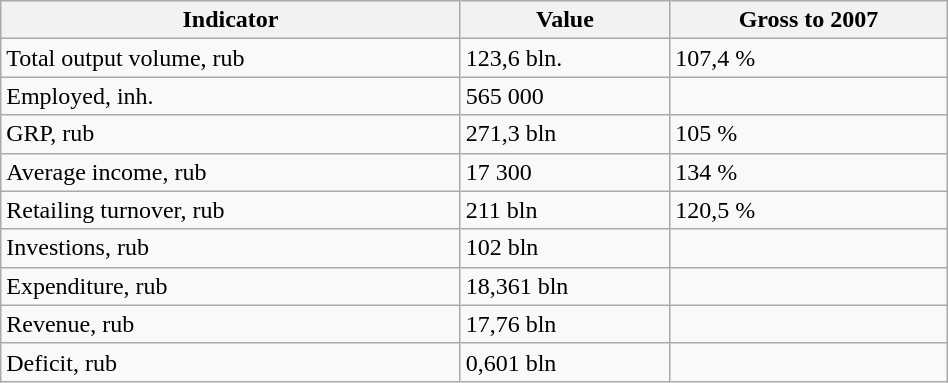<table class="wikitable" style="width:50%; height:70px">
<tr>
<th>Indicator</th>
<th>Value</th>
<th>Gross to 2007</th>
</tr>
<tr>
<td>Total output volume, rub</td>
<td>123,6 bln.</td>
<td>107,4 %</td>
</tr>
<tr>
<td>Employed, inh.</td>
<td>565 000</td>
<td></td>
</tr>
<tr>
<td>GRP, rub</td>
<td>271,3 bln</td>
<td>105 %</td>
</tr>
<tr>
<td>Average income, rub</td>
<td>17 300 </td>
<td>134 %</td>
</tr>
<tr>
<td>Retailing turnover, rub</td>
<td>211 bln</td>
<td>120,5 %</td>
</tr>
<tr>
<td>Investions, rub</td>
<td>102 bln </td>
<td></td>
</tr>
<tr>
<td>Expenditure, rub</td>
<td>18,361 bln</td>
<td></td>
</tr>
<tr>
<td>Revenue, rub</td>
<td>17,76 bln</td>
<td></td>
</tr>
<tr>
<td>Deficit, rub</td>
<td>0,601 bln</td>
</tr>
</table>
